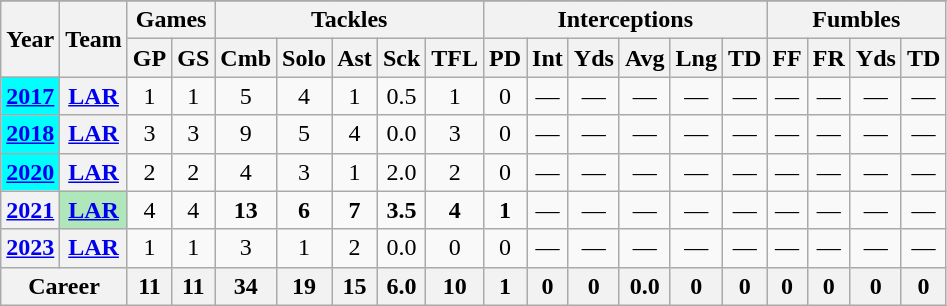<table class= "wikitable" style="text-align:center;">
<tr>
</tr>
<tr>
<th rowspan="2">Year</th>
<th rowspan="2">Team</th>
<th colspan="2">Games</th>
<th colspan="5">Tackles</th>
<th colspan="6">Interceptions</th>
<th colspan="4">Fumbles</th>
</tr>
<tr>
<th>GP</th>
<th>GS</th>
<th>Cmb</th>
<th>Solo</th>
<th>Ast</th>
<th>Sck</th>
<th>TFL</th>
<th>PD</th>
<th>Int</th>
<th>Yds</th>
<th>Avg</th>
<th>Lng</th>
<th>TD</th>
<th>FF</th>
<th>FR</th>
<th>Yds</th>
<th>TD</th>
</tr>
<tr>
<th style="background:#00ffff"><a href='#'>2017</a></th>
<th><a href='#'>LAR</a></th>
<td>1</td>
<td>1</td>
<td>5</td>
<td>4</td>
<td>1</td>
<td>0.5</td>
<td>1</td>
<td>0</td>
<td>—</td>
<td>—</td>
<td>—</td>
<td>—</td>
<td>—</td>
<td>—</td>
<td>—</td>
<td>—</td>
<td>—</td>
</tr>
<tr>
<th style="background:#00ffff"><a href='#'>2018</a></th>
<th><a href='#'>LAR</a></th>
<td>3</td>
<td>3</td>
<td>9</td>
<td>5</td>
<td>4</td>
<td>0.0</td>
<td>3</td>
<td>0</td>
<td>—</td>
<td>—</td>
<td>—</td>
<td>—</td>
<td>—</td>
<td>—</td>
<td>—</td>
<td>—</td>
<td>—</td>
</tr>
<tr>
<th style="background:#00ffff"><a href='#'>2020</a></th>
<th><a href='#'>LAR</a></th>
<td>2</td>
<td>2</td>
<td>4</td>
<td>3</td>
<td>1</td>
<td>2.0</td>
<td>2</td>
<td>0</td>
<td>—</td>
<td>—</td>
<td>—</td>
<td>—</td>
<td>—</td>
<td>—</td>
<td>—</td>
<td>—</td>
<td>—</td>
</tr>
<tr>
<th><a href='#'>2021</a></th>
<th style="background:#afe6ba"><a href='#'>LAR</a></th>
<td>4</td>
<td>4</td>
<td><strong>13</strong></td>
<td><strong>6</strong></td>
<td><strong>7</strong></td>
<td><strong>3.5</strong></td>
<td><strong>4</strong></td>
<td><strong>1</strong></td>
<td>—</td>
<td>—</td>
<td>—</td>
<td>—</td>
<td>—</td>
<td>—</td>
<td>—</td>
<td>—</td>
<td>—</td>
</tr>
<tr>
<th><a href='#'>2023</a></th>
<th><a href='#'>LAR</a></th>
<td>1</td>
<td>1</td>
<td>3</td>
<td>1</td>
<td>2</td>
<td>0.0</td>
<td>0</td>
<td>0</td>
<td>—</td>
<td>—</td>
<td>—</td>
<td>—</td>
<td>—</td>
<td>—</td>
<td>—</td>
<td>—</td>
<td>—</td>
</tr>
<tr>
<th colspan="2">Career</th>
<th>11</th>
<th>11</th>
<th>34</th>
<th>19</th>
<th>15</th>
<th>6.0</th>
<th>10</th>
<th>1</th>
<th>0</th>
<th>0</th>
<th>0.0</th>
<th>0</th>
<th>0</th>
<th>0</th>
<th>0</th>
<th>0</th>
<th>0</th>
</tr>
</table>
